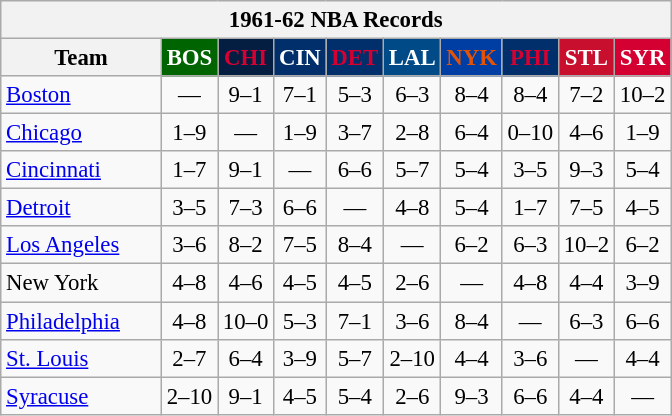<table class="wikitable" style="font-size:95%; text-align:center;">
<tr>
<th colspan=10>1961-62 NBA Records</th>
</tr>
<tr>
<th width=100>Team</th>
<th style="background:#006400;color:#FFFFFF;width=35">BOS</th>
<th style="background:#031E41;color:#D60032;width=35">CHI</th>
<th style="background:#012F6B;color:#FFFFFF;width=35">CIN</th>
<th style="background:#012F6B;color:#D40032;width=35">DET</th>
<th style="background:#004B87;color:#FFFFFF;width=35">LAL</th>
<th style="background:#003EA4;color:#E45206;width=35">NYK</th>
<th style="background:#012F6B;color:#D50131;width=35">PHI</th>
<th style="background:#C90F2E;color:#FFFFFF;width=35">STL</th>
<th style="background:#D40032;color:#FFFFFF;width=35">SYR</th>
</tr>
<tr>
<td style="text-align:left;"><a href='#'>Boston</a></td>
<td>—</td>
<td>9–1</td>
<td>7–1</td>
<td>5–3</td>
<td>6–3</td>
<td>8–4</td>
<td>8–4</td>
<td>7–2</td>
<td>10–2</td>
</tr>
<tr>
<td style="text-align:left;"><a href='#'>Chicago</a></td>
<td>1–9</td>
<td>—</td>
<td>1–9</td>
<td>3–7</td>
<td>2–8</td>
<td>6–4</td>
<td>0–10</td>
<td>4–6</td>
<td>1–9</td>
</tr>
<tr>
<td style="text-align:left;"><a href='#'>Cincinnati</a></td>
<td>1–7</td>
<td>9–1</td>
<td>—</td>
<td>6–6</td>
<td>5–7</td>
<td>5–4</td>
<td>3–5</td>
<td>9–3</td>
<td>5–4</td>
</tr>
<tr>
<td style="text-align:left;"><a href='#'>Detroit</a></td>
<td>3–5</td>
<td>7–3</td>
<td>6–6</td>
<td>—</td>
<td>4–8</td>
<td>5–4</td>
<td>1–7</td>
<td>7–5</td>
<td>4–5</td>
</tr>
<tr>
<td style="text-align:left;"><a href='#'>Los Angeles</a></td>
<td>3–6</td>
<td>8–2</td>
<td>7–5</td>
<td>8–4</td>
<td>—</td>
<td>6–2</td>
<td>6–3</td>
<td>10–2</td>
<td>6–2</td>
</tr>
<tr>
<td style="text-align:left;">New York</td>
<td>4–8</td>
<td>4–6</td>
<td>4–5</td>
<td>4–5</td>
<td>2–6</td>
<td>—</td>
<td>4–8</td>
<td>4–4</td>
<td>3–9</td>
</tr>
<tr>
<td style="text-align:left;"><a href='#'>Philadelphia</a></td>
<td>4–8</td>
<td>10–0</td>
<td>5–3</td>
<td>7–1</td>
<td>3–6</td>
<td>8–4</td>
<td>—</td>
<td>6–3</td>
<td>6–6</td>
</tr>
<tr>
<td style="text-align:left;"><a href='#'>St. Louis</a></td>
<td>2–7</td>
<td>6–4</td>
<td>3–9</td>
<td>5–7</td>
<td>2–10</td>
<td>4–4</td>
<td>3–6</td>
<td>—</td>
<td>4–4</td>
</tr>
<tr>
<td style="text-align:left;"><a href='#'>Syracuse</a></td>
<td>2–10</td>
<td>9–1</td>
<td>4–5</td>
<td>5–4</td>
<td>2–6</td>
<td>9–3</td>
<td>6–6</td>
<td>4–4</td>
<td>—</td>
</tr>
</table>
